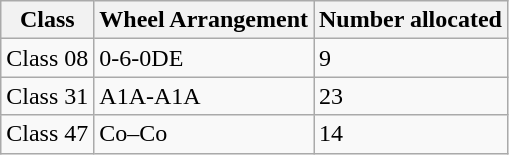<table class="wikitable">
<tr>
<th>Class</th>
<th>Wheel Arrangement</th>
<th>Number allocated</th>
</tr>
<tr>
<td>Class 08</td>
<td>0-6-0DE</td>
<td>9</td>
</tr>
<tr>
<td>Class 31</td>
<td>A1A-A1A</td>
<td>23</td>
</tr>
<tr>
<td>Class 47</td>
<td>Co–Co</td>
<td>14</td>
</tr>
</table>
